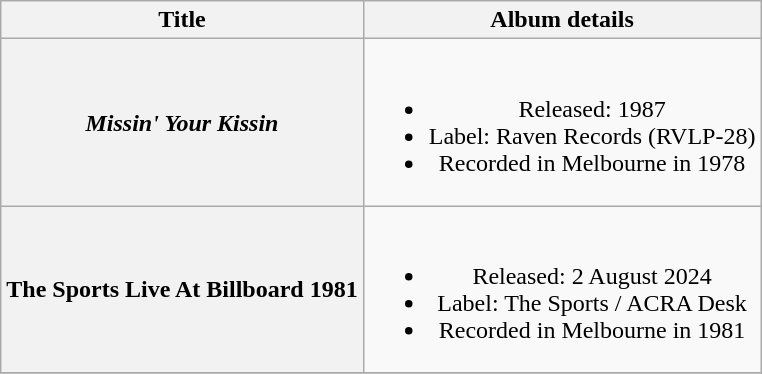<table class="wikitable plainrowheaders" style="text-align:center;" border="1">
<tr>
<th>Title</th>
<th>Album details</th>
</tr>
<tr>
<th scope="row"><em>Missin' Your Kissin<strong></th>
<td><br><ul><li>Released: 1987</li><li>Label: Raven Records (RVLP-28)</li><li>Recorded in Melbourne in 1978</li></ul></td>
</tr>
<tr>
<th scope="row"></em>The Sports Live At Billboard 1981<em></th>
<td><br><ul><li>Released: 2 August 2024</li><li>Label: The Sports / ACRA Desk</li><li>Recorded in Melbourne in 1981</li></ul></td>
</tr>
<tr>
</tr>
</table>
